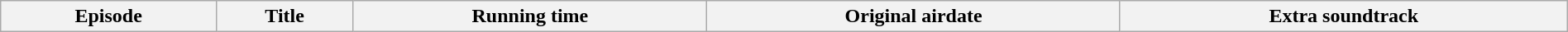<table class="wikitable plainrowheaders" style="width:100%; margin:auto;">
<tr>
<th scope="col">Episode</th>
<th scope="col">Title</th>
<th scope="col">Running time</th>
<th scope="col">Original airdate</th>
<th scope="col">Extra soundtrack<br>










</th>
</tr>
</table>
